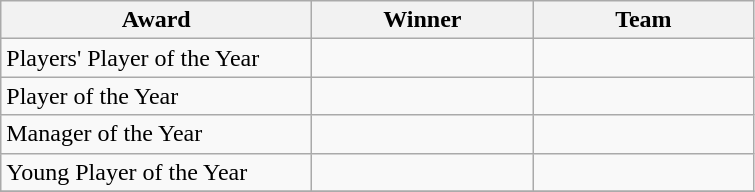<table class="wikitable">
<tr>
<th width=200>Award</th>
<th width=140>Winner</th>
<th width=140>Team</th>
</tr>
<tr>
<td>Players' Player of the Year</td>
<td></td>
<td></td>
</tr>
<tr>
<td>Player of the Year</td>
<td></td>
<td></td>
</tr>
<tr>
<td>Manager of the Year</td>
<td></td>
<td></td>
</tr>
<tr>
<td>Young Player of the Year</td>
<td></td>
<td></td>
</tr>
<tr>
</tr>
</table>
